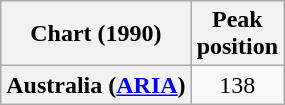<table class="wikitable plainrowheaders" style="text-align:center">
<tr>
<th scope="col">Chart (1990)</th>
<th scope="col">Peak<br>position</th>
</tr>
<tr>
<th scope="row">Australia (<a href='#'>ARIA</a>)</th>
<td>138</td>
</tr>
</table>
